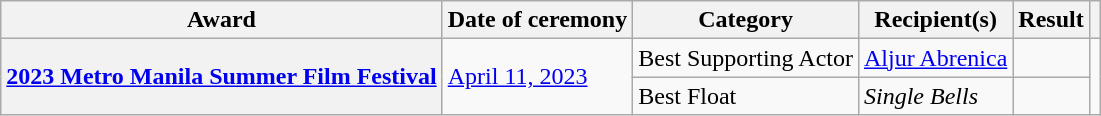<table class="wikitable sortable plainrowheaders">
<tr>
<th scope="col">Award</th>
<th scope="col" data-sort-type="date">Date of ceremony</th>
<th scope="col">Category</th>
<th scope="col">Recipient(s)</th>
<th scope="col">Result</th>
<th scope="col" class="unsortable"></th>
</tr>
<tr>
<th scope="row" rowspan="2"><a href='#'>2023 Metro Manila Summer Film Festival</a></th>
<td rowspan="2"><a href='#'>April 11, 2023</a></td>
<td>Best Supporting Actor</td>
<td><a href='#'>Aljur Abrenica</a></td>
<td></td>
<td rowspan="2"></td>
</tr>
<tr>
<td>Best Float</td>
<td><em>Single Bells</em></td>
<td></td>
</tr>
</table>
